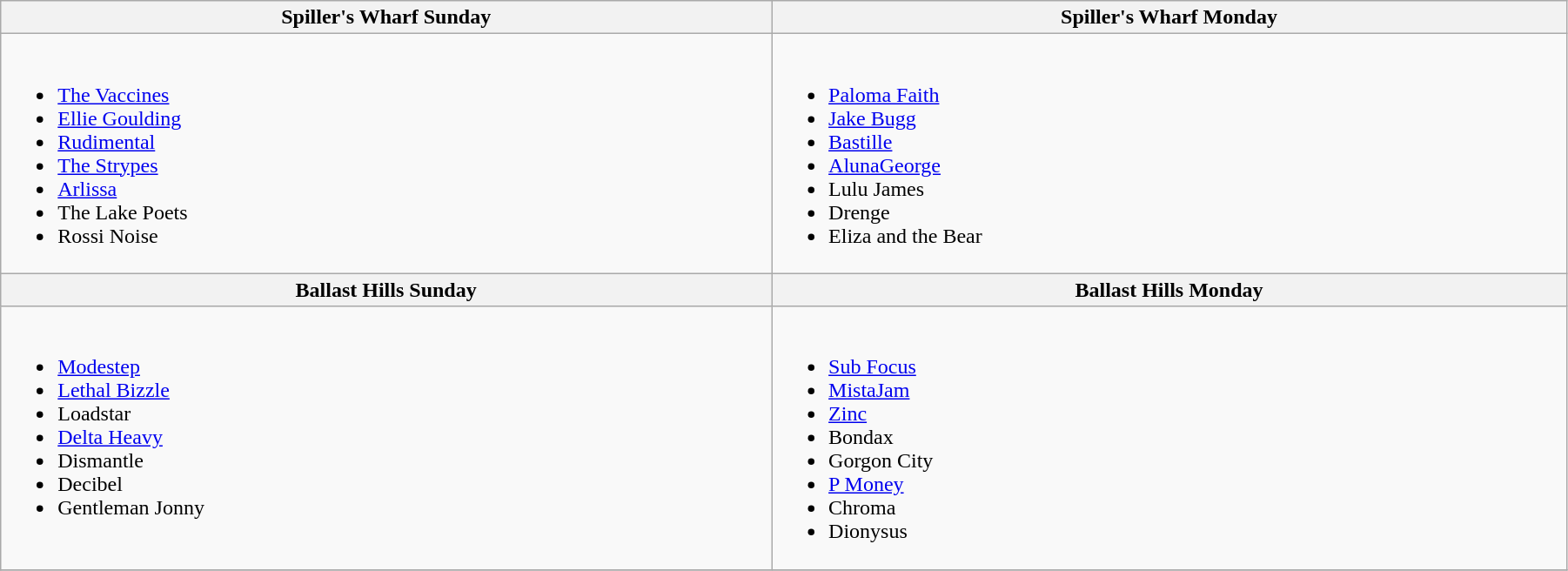<table class="wikitable" width="95%" cellpadding="5">
<tr>
<th style="width="25%">Spiller's Wharf Sunday</th>
<th style="width="25%">Spiller's Wharf Monday</th>
</tr>
<tr>
<td valign="top"><br><ul><li><a href='#'>The Vaccines</a></li><li><a href='#'>Ellie Goulding</a></li><li><a href='#'>Rudimental</a></li><li><a href='#'>The Strypes</a></li><li><a href='#'>Arlissa</a></li><li>The Lake Poets</li><li>Rossi Noise</li></ul></td>
<td valign="top"><br><ul><li><a href='#'>Paloma Faith</a></li><li><a href='#'>Jake Bugg</a></li><li><a href='#'>Bastille</a></li><li><a href='#'>AlunaGeorge</a></li><li>Lulu James</li><li>Drenge</li><li>Eliza and the Bear</li></ul></td>
</tr>
<tr>
<th style="width="25%">Ballast Hills Sunday</th>
<th style="width="25%">Ballast Hills Monday</th>
</tr>
<tr>
<td valign="top"><br><ul><li><a href='#'>Modestep</a></li><li><a href='#'>Lethal Bizzle</a></li><li>Loadstar</li><li><a href='#'>Delta Heavy</a></li><li>Dismantle</li><li>Decibel</li><li>Gentleman Jonny</li></ul></td>
<td valign="top"><br><ul><li><a href='#'>Sub Focus</a></li><li><a href='#'>MistaJam</a></li><li><a href='#'>Zinc</a></li><li>Bondax</li><li>Gorgon City</li><li><a href='#'>P Money</a></li><li>Chroma</li><li>Dionysus</li></ul></td>
</tr>
<tr>
</tr>
</table>
